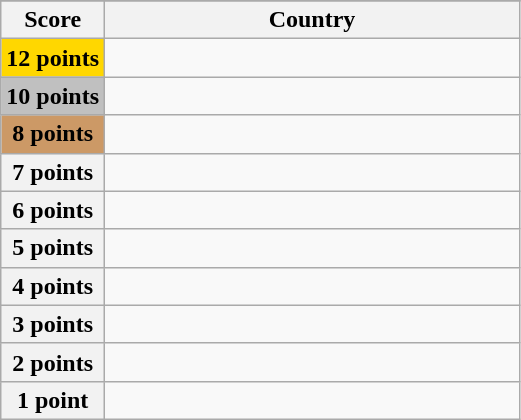<table class="wikitable">
<tr>
</tr>
<tr>
<th scope="col" width="20%">Score</th>
<th scope="col">Country</th>
</tr>
<tr>
<th scope="row" style="background:gold">12 points</th>
<td></td>
</tr>
<tr>
<th scope="row" style="background:silver">10 points</th>
<td></td>
</tr>
<tr>
<th scope="row" style="background:#CC9966">8 points</th>
<td></td>
</tr>
<tr>
<th scope="row">7 points</th>
<td></td>
</tr>
<tr>
<th scope="row">6 points</th>
<td></td>
</tr>
<tr>
<th scope="row">5 points</th>
<td></td>
</tr>
<tr>
<th scope="row">4 points</th>
<td></td>
</tr>
<tr>
<th scope="row">3 points</th>
<td></td>
</tr>
<tr>
<th scope="row">2 points</th>
<td></td>
</tr>
<tr>
<th scope="row">1 point</th>
<td></td>
</tr>
</table>
